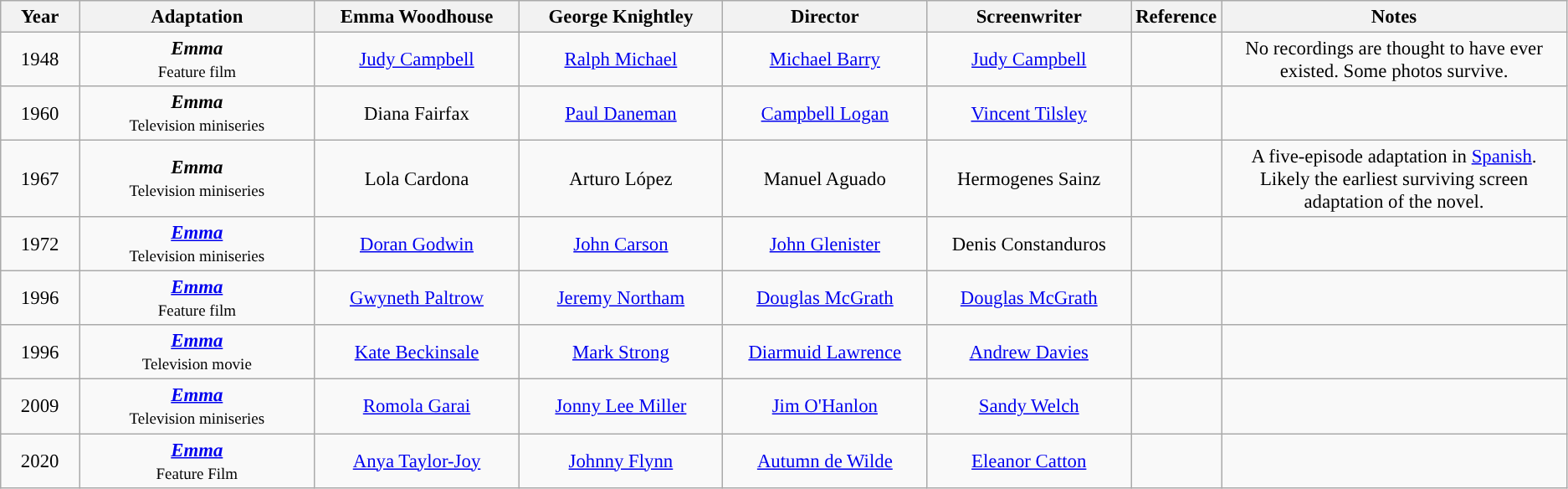<table class="wikitable" style="font-size:95%">
<tr style="text-align:center;">
<th>Year</th>
<th>Adaptation</th>
<th>Emma Woodhouse</th>
<th>George Knightley</th>
<th>Director</th>
<th>Screenwriter</th>
<th>Reference</th>
<th>Notes</th>
</tr>
<tr style="text-align:center;">
<td style="width:5%;">1948</td>
<td style="width:15%;"><strong><em>Emma</em></strong><br><small>Feature film</small></td>
<td style="width:13%;"><a href='#'>Judy Campbell</a></td>
<td style="width:13%;"><a href='#'>Ralph Michael</a></td>
<td style="width:13%;"><a href='#'>Michael Barry</a></td>
<td style="width:13%;"><a href='#'>Judy Campbell</a></td>
<td style="width:5%;"></td>
<td style="width:22%;">No recordings are thought to have ever existed. Some photos survive.</td>
</tr>
<tr style="text-align:center;">
<td>1960</td>
<td><strong><em>Emma</em></strong><br><small>Television miniseries</small></td>
<td>Diana Fairfax</td>
<td><a href='#'>Paul Daneman</a></td>
<td><a href='#'>Campbell Logan</a></td>
<td><a href='#'>Vincent Tilsley</a></td>
<td></td>
<td></td>
</tr>
<tr style="text-align:center;">
<td>1967</td>
<td><strong><em>Emma</em></strong><br><small>Television miniseries</small></td>
<td>Lola Cardona</td>
<td>Arturo López</td>
<td>Manuel Aguado</td>
<td>Hermogenes Sainz</td>
<td></td>
<td>A five-episode adaptation in <a href='#'>Spanish</a>. Likely the earliest surviving screen adaptation of the novel.</td>
</tr>
<tr style="text-align:center;">
<td>1972</td>
<td><strong><em><a href='#'>Emma</a></em></strong><br><small>Television miniseries</small></td>
<td><a href='#'>Doran Godwin</a></td>
<td><a href='#'>John Carson</a></td>
<td><a href='#'>John Glenister</a></td>
<td>Denis Constanduros</td>
<td></td>
<td></td>
</tr>
<tr style="text-align:center;">
<td>1996</td>
<td><strong><em><a href='#'>Emma</a></em></strong><br><small>Feature film</small></td>
<td><a href='#'>Gwyneth Paltrow</a></td>
<td><a href='#'>Jeremy Northam</a></td>
<td><a href='#'>Douglas McGrath</a></td>
<td><a href='#'>Douglas McGrath</a></td>
<td></td>
<td></td>
</tr>
<tr style="text-align:center;">
<td>1996</td>
<td><strong><em><a href='#'>Emma</a></em></strong><br><small>Television movie</small></td>
<td><a href='#'>Kate Beckinsale</a></td>
<td><a href='#'>Mark Strong</a></td>
<td><a href='#'>Diarmuid Lawrence</a></td>
<td><a href='#'>Andrew Davies</a></td>
<td></td>
<td></td>
</tr>
<tr style="text-align:center;">
<td>2009</td>
<td><strong><em><a href='#'>Emma</a></em></strong><br><small>Television miniseries</small></td>
<td><a href='#'>Romola Garai</a></td>
<td><a href='#'>Jonny Lee Miller</a></td>
<td><a href='#'>Jim O'Hanlon</a></td>
<td><a href='#'>Sandy Welch</a></td>
<td></td>
<td></td>
</tr>
<tr style="text-align:center">
<td>2020</td>
<td><strong><em><a href='#'>Emma</a></em></strong><br><small>Feature Film</small></td>
<td><a href='#'>Anya Taylor-Joy</a></td>
<td><a href='#'>Johnny Flynn</a></td>
<td><a href='#'>Autumn de Wilde</a></td>
<td><a href='#'>Eleanor Catton</a></td>
<td></td>
<td></td>
</tr>
</table>
